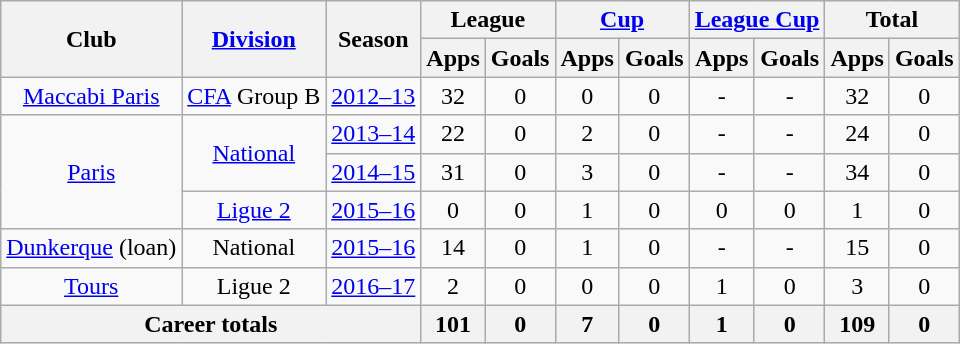<table class="wikitable" style="text-align:center">
<tr>
<th rowspan="2">Club</th>
<th rowspan="2"><a href='#'>Division</a></th>
<th rowspan="2">Season</th>
<th colspan="2">League</th>
<th colspan="2"><a href='#'>Cup</a></th>
<th colspan="2"><a href='#'>League Cup</a></th>
<th colspan="2">Total</th>
</tr>
<tr>
<th>Apps</th>
<th>Goals</th>
<th>Apps</th>
<th>Goals</th>
<th>Apps</th>
<th>Goals</th>
<th>Apps</th>
<th>Goals</th>
</tr>
<tr>
<td><a href='#'>Maccabi Paris</a></td>
<td><a href='#'>CFA</a> Group B</td>
<td><a href='#'>2012–13</a></td>
<td>32</td>
<td>0</td>
<td>0</td>
<td>0</td>
<td>-</td>
<td>-</td>
<td>32</td>
<td>0</td>
</tr>
<tr>
<td rowspan=3><a href='#'>Paris</a></td>
<td rowspan=2><a href='#'>National</a></td>
<td><a href='#'>2013–14</a></td>
<td>22</td>
<td>0</td>
<td>2</td>
<td>0</td>
<td>-</td>
<td>-</td>
<td>24</td>
<td>0</td>
</tr>
<tr>
<td><a href='#'>2014–15</a></td>
<td>31</td>
<td>0</td>
<td>3</td>
<td>0</td>
<td>-</td>
<td>-</td>
<td>34</td>
<td>0</td>
</tr>
<tr>
<td><a href='#'>Ligue 2</a></td>
<td><a href='#'>2015–16</a></td>
<td>0</td>
<td>0</td>
<td>1</td>
<td>0</td>
<td>0</td>
<td>0</td>
<td>1</td>
<td>0</td>
</tr>
<tr>
<td><a href='#'>Dunkerque</a> (loan)</td>
<td>National</td>
<td><a href='#'>2015–16</a></td>
<td>14</td>
<td>0</td>
<td>1</td>
<td>0</td>
<td>-</td>
<td>-</td>
<td>15</td>
<td>0</td>
</tr>
<tr>
<td><a href='#'>Tours</a></td>
<td>Ligue 2</td>
<td><a href='#'>2016–17</a></td>
<td>2</td>
<td>0</td>
<td>0</td>
<td>0</td>
<td>1</td>
<td>0</td>
<td>3</td>
<td>0</td>
</tr>
<tr>
<th colspan=3>Career totals</th>
<th>101</th>
<th>0</th>
<th>7</th>
<th>0</th>
<th>1</th>
<th>0</th>
<th>109</th>
<th>0</th>
</tr>
</table>
